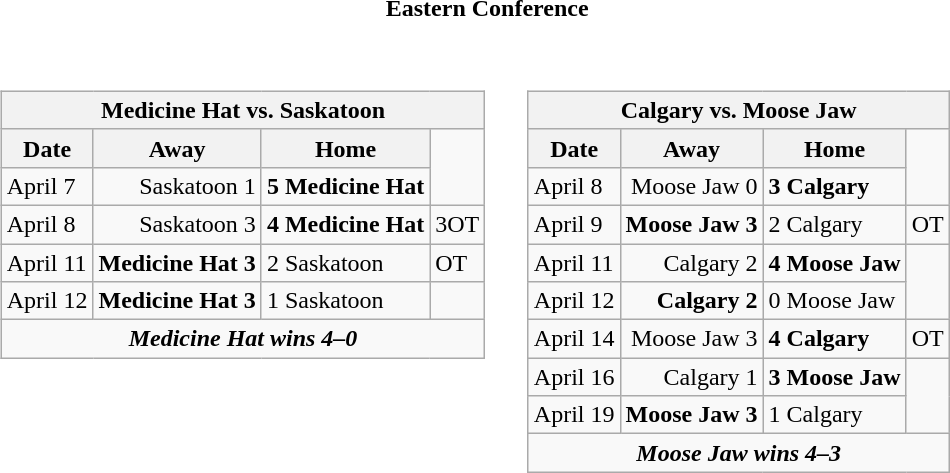<table cellspacing="10">
<tr>
<th colspan="2">Eastern Conference</th>
</tr>
<tr>
<td valign="top"><br><table class="wikitable">
<tr>
<th bgcolor="#DDDDDD" colspan="4">Medicine Hat vs. Saskatoon</th>
</tr>
<tr>
<th>Date</th>
<th>Away</th>
<th>Home</th>
</tr>
<tr>
<td>April 7</td>
<td align="right">Saskatoon 1</td>
<td><strong>5 Medicine Hat</strong></td>
</tr>
<tr>
<td>April 8</td>
<td align="right">Saskatoon 3</td>
<td><strong>4 Medicine Hat</strong></td>
<td>3OT</td>
</tr>
<tr>
<td>April 11</td>
<td align="right"><strong>Medicine Hat 3</strong></td>
<td>2 Saskatoon</td>
<td>OT</td>
</tr>
<tr>
<td>April 12</td>
<td align="right"><strong>Medicine Hat 3</strong></td>
<td>1 Saskatoon</td>
</tr>
<tr align="center">
<td colspan="4"><strong><em>Medicine Hat wins 4–0</em></strong></td>
</tr>
</table>
</td>
<td valign="top"><br><table class="wikitable">
<tr>
<th bgcolor="#DDDDDD" colspan="4">Calgary vs. Moose Jaw</th>
</tr>
<tr>
<th>Date</th>
<th>Away</th>
<th>Home</th>
</tr>
<tr>
<td>April 8</td>
<td align="right">Moose Jaw 0</td>
<td><strong>3 Calgary</strong></td>
</tr>
<tr>
<td>April 9</td>
<td align="right"><strong>Moose Jaw 3</strong></td>
<td>2 Calgary</td>
<td>OT</td>
</tr>
<tr>
<td>April 11</td>
<td align="right">Calgary 2</td>
<td><strong>4 Moose Jaw</strong></td>
</tr>
<tr>
<td>April 12</td>
<td align="right"><strong>Calgary 2</strong></td>
<td>0 Moose Jaw</td>
</tr>
<tr>
<td>April 14</td>
<td align="right">Moose Jaw 3</td>
<td><strong>4 Calgary</strong></td>
<td>OT</td>
</tr>
<tr>
<td>April 16</td>
<td align="right">Calgary 1</td>
<td><strong>3 Moose Jaw</strong></td>
</tr>
<tr>
<td>April 19</td>
<td align="right"><strong>Moose Jaw 3</strong></td>
<td>1 Calgary</td>
</tr>
<tr align="center">
<td colspan="4"><strong><em>Moose Jaw wins 4–3</em></strong></td>
</tr>
</table>
</td>
</tr>
</table>
